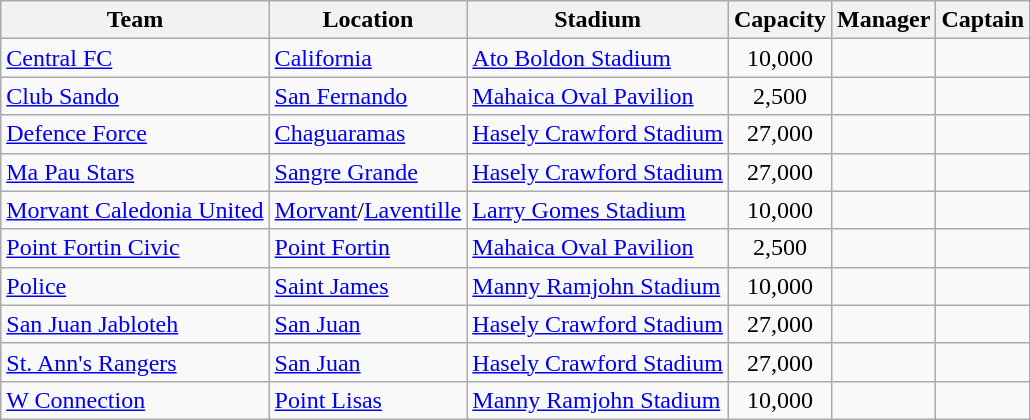<table class="sortable wikitable">
<tr>
<th>Team</th>
<th>Location</th>
<th>Stadium</th>
<th>Capacity</th>
<th>Manager</th>
<th>Captain</th>
</tr>
<tr>
<td><a href='#'>Central FC</a></td>
<td><a href='#'>California</a></td>
<td><a href='#'>Ato Boldon Stadium</a></td>
<td align=center>10,000</td>
<td> </td>
<td> </td>
</tr>
<tr>
<td><a href='#'>Club Sando</a></td>
<td><a href='#'>San Fernando</a></td>
<td><a href='#'>Mahaica Oval Pavilion</a></td>
<td align=center>2,500</td>
<td> </td>
<td> </td>
</tr>
<tr>
<td><a href='#'>Defence Force</a></td>
<td><a href='#'>Chaguaramas</a></td>
<td><a href='#'>Hasely Crawford Stadium</a></td>
<td align=center>27,000</td>
<td> </td>
<td> </td>
</tr>
<tr>
<td><a href='#'>Ma Pau Stars</a></td>
<td><a href='#'>Sangre Grande</a></td>
<td><a href='#'>Hasely Crawford Stadium</a></td>
<td align=center>27,000</td>
<td> </td>
<td> </td>
</tr>
<tr>
<td><a href='#'>Morvant Caledonia United</a></td>
<td><a href='#'>Morvant</a>/<a href='#'>Laventille</a></td>
<td><a href='#'>Larry Gomes Stadium</a></td>
<td align=center>10,000</td>
<td> </td>
<td> </td>
</tr>
<tr>
<td><a href='#'>Point Fortin Civic</a></td>
<td><a href='#'>Point Fortin</a></td>
<td><a href='#'>Mahaica Oval Pavilion</a></td>
<td align=center>2,500</td>
<td> </td>
<td> </td>
</tr>
<tr>
<td><a href='#'>Police</a></td>
<td><a href='#'>Saint James</a></td>
<td><a href='#'>Manny Ramjohn Stadium</a></td>
<td align=center>10,000</td>
<td> </td>
<td> </td>
</tr>
<tr>
<td><a href='#'>San Juan Jabloteh</a></td>
<td><a href='#'>San Juan</a></td>
<td><a href='#'>Hasely Crawford Stadium</a></td>
<td align=center>27,000</td>
<td> </td>
<td> </td>
</tr>
<tr>
<td><a href='#'>St. Ann's Rangers</a></td>
<td><a href='#'>San Juan</a></td>
<td><a href='#'>Hasely Crawford Stadium</a></td>
<td align=center>27,000</td>
<td> </td>
<td> </td>
</tr>
<tr>
<td><a href='#'>W Connection</a></td>
<td><a href='#'>Point Lisas</a></td>
<td><a href='#'>Manny Ramjohn Stadium</a></td>
<td align=center>10,000</td>
<td> </td>
<td> </td>
</tr>
</table>
